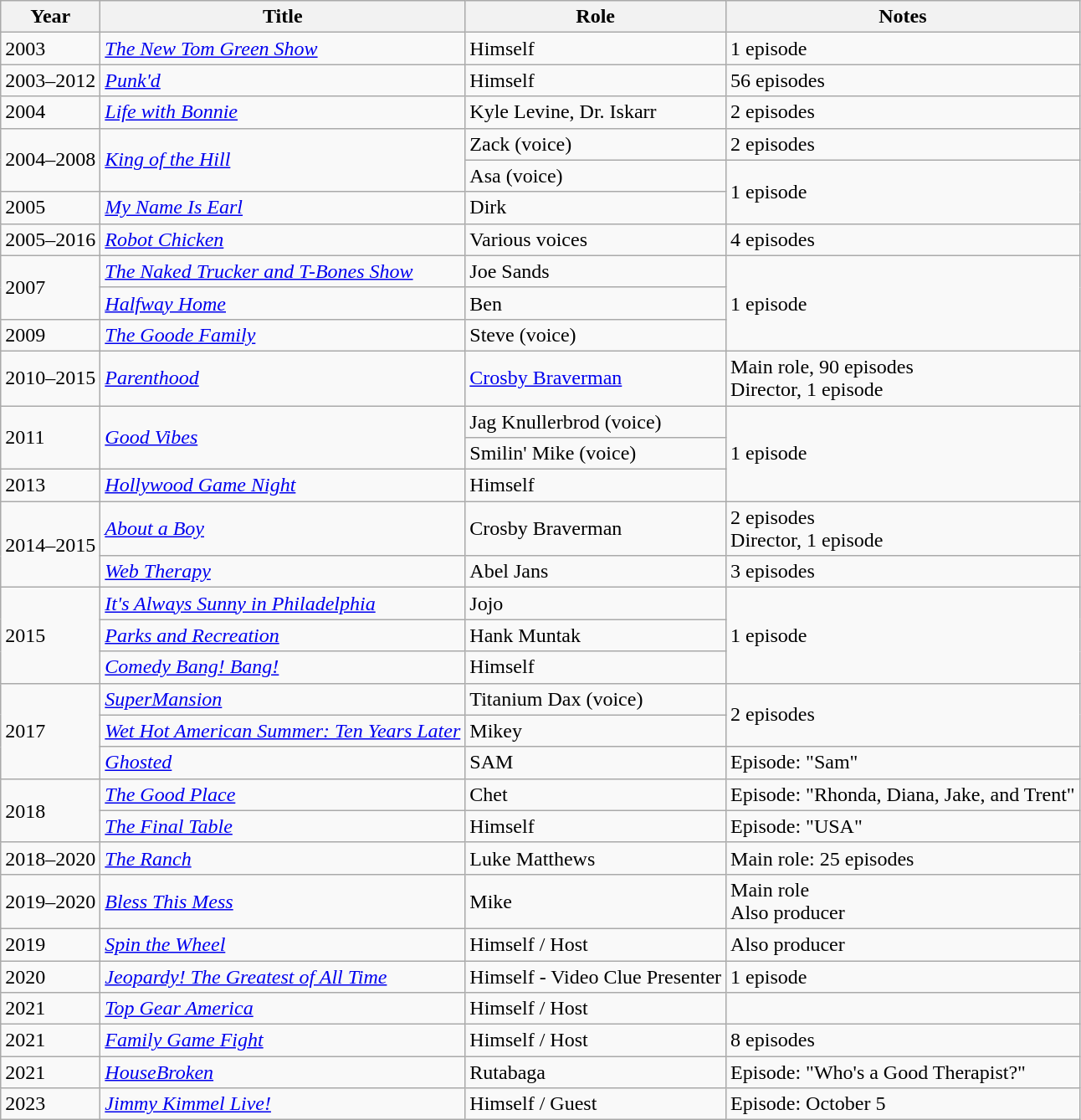<table class = "wikitable sortable">
<tr>
<th>Year</th>
<th>Title</th>
<th>Role</th>
<th class = "unsortable">Notes</th>
</tr>
<tr>
<td>2003</td>
<td><em><a href='#'>The New Tom Green Show</a></em></td>
<td>Himself</td>
<td>1 episode</td>
</tr>
<tr>
<td>2003–2012</td>
<td><em><a href='#'>Punk'd</a></em></td>
<td>Himself</td>
<td>56 episodes</td>
</tr>
<tr>
<td>2004</td>
<td><em><a href='#'>Life with Bonnie</a></em></td>
<td>Kyle Levine, Dr. Iskarr</td>
<td>2 episodes</td>
</tr>
<tr>
<td rowspan=2>2004–2008</td>
<td rowspan=2><em><a href='#'>King of the Hill</a></em></td>
<td>Zack (voice)</td>
<td>2 episodes</td>
</tr>
<tr>
<td>Asa (voice)</td>
<td rowspan=2>1 episode</td>
</tr>
<tr>
<td>2005</td>
<td><em><a href='#'>My Name Is Earl</a></em></td>
<td>Dirk</td>
</tr>
<tr>
<td>2005–2016</td>
<td><em><a href='#'>Robot Chicken</a></em></td>
<td>Various voices</td>
<td>4 episodes</td>
</tr>
<tr>
<td rowspan=2>2007</td>
<td><em><a href='#'>The Naked Trucker and T-Bones Show</a></em></td>
<td>Joe Sands</td>
<td rowspan=3>1 episode</td>
</tr>
<tr>
<td><em><a href='#'>Halfway Home</a></em></td>
<td>Ben</td>
</tr>
<tr>
<td>2009</td>
<td><em><a href='#'>The Goode Family</a></em></td>
<td>Steve (voice)</td>
</tr>
<tr>
<td>2010–2015</td>
<td><em><a href='#'>Parenthood</a></em></td>
<td><a href='#'>Crosby Braverman</a></td>
<td>Main role, 90 episodes<br>Director, 1 episode</td>
</tr>
<tr>
<td rowspan=2>2011</td>
<td rowspan=2><em><a href='#'>Good Vibes</a></em></td>
<td>Jag Knullerbrod (voice)</td>
<td rowspan=3>1 episode</td>
</tr>
<tr>
<td>Smilin' Mike (voice)</td>
</tr>
<tr>
<td>2013</td>
<td><em><a href='#'>Hollywood Game Night</a></em></td>
<td>Himself</td>
</tr>
<tr>
<td rowspan=2>2014–2015</td>
<td><a href='#'><em>About a Boy</em></a></td>
<td>Crosby Braverman</td>
<td>2 episodes<br>Director, 1 episode</td>
</tr>
<tr>
<td><em><a href='#'>Web Therapy</a></em></td>
<td>Abel Jans</td>
<td>3 episodes</td>
</tr>
<tr>
<td rowspan=3>2015</td>
<td><em><a href='#'>It's Always Sunny in Philadelphia</a></em></td>
<td>Jojo</td>
<td rowspan=3>1 episode</td>
</tr>
<tr>
<td><em><a href='#'>Parks and Recreation</a></em></td>
<td>Hank Muntak</td>
</tr>
<tr>
<td><em><a href='#'>Comedy Bang! Bang!</a></em></td>
<td>Himself</td>
</tr>
<tr>
<td rowspan=3>2017</td>
<td><em><a href='#'>SuperMansion</a></em></td>
<td>Titanium Dax (voice)</td>
<td rowspan=2>2 episodes</td>
</tr>
<tr>
<td><em><a href='#'>Wet Hot American Summer: Ten Years Later</a></em></td>
<td>Mikey</td>
</tr>
<tr>
<td><em><a href='#'>Ghosted</a></em></td>
<td>SAM</td>
<td>Episode: "Sam"</td>
</tr>
<tr>
<td rowspan=2>2018</td>
<td><em><a href='#'>The Good Place</a></em></td>
<td>Chet</td>
<td>Episode: "Rhonda, Diana, Jake, and Trent"</td>
</tr>
<tr>
<td><em><a href='#'>The Final Table</a></em></td>
<td>Himself</td>
<td>Episode: "USA"</td>
</tr>
<tr>
<td>2018–2020</td>
<td><em><a href='#'>The Ranch</a></em></td>
<td>Luke Matthews</td>
<td>Main role: 25 episodes</td>
</tr>
<tr>
<td>2019–2020</td>
<td><em><a href='#'>Bless This Mess</a></em></td>
<td>Mike</td>
<td>Main role<br>Also producer</td>
</tr>
<tr>
<td>2019</td>
<td><em><a href='#'>Spin the Wheel</a></em></td>
<td>Himself / Host</td>
<td>Also producer</td>
</tr>
<tr>
<td>2020</td>
<td><em><a href='#'>Jeopardy! The Greatest of All Time</a></em></td>
<td>Himself - Video Clue Presenter</td>
<td>1 episode</td>
</tr>
<tr>
<td>2021</td>
<td><em><a href='#'>Top Gear America</a></em></td>
<td>Himself / Host</td>
<td></td>
</tr>
<tr>
<td>2021</td>
<td><em><a href='#'>Family Game Fight</a></em></td>
<td>Himself / Host</td>
<td>8 episodes</td>
</tr>
<tr>
<td>2021</td>
<td><em><a href='#'>HouseBroken</a></em></td>
<td>Rutabaga</td>
<td>Episode: "Who's a Good Therapist?"</td>
</tr>
<tr>
<td>2023</td>
<td><em><a href='#'>Jimmy Kimmel Live!</a></em></td>
<td>Himself / Guest</td>
<td>Episode: October 5</td>
</tr>
</table>
